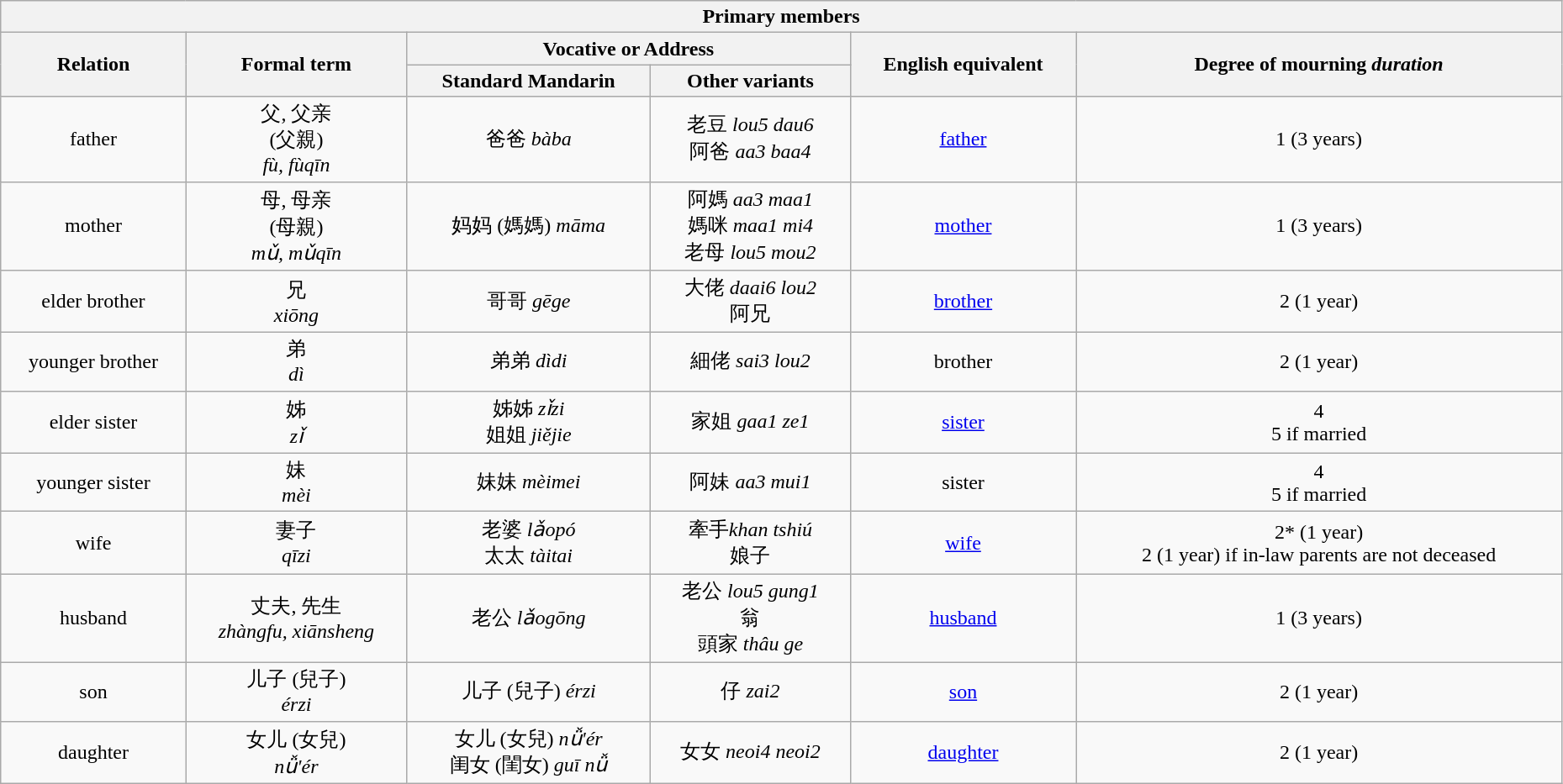<table class="collapsible wikitable collapsed" style="width: 98%; border: #999 solid 1px; text-align: center; margin-bottom: 0;">
<tr>
<th colspan="6">Primary members</th>
</tr>
<tr>
<th rowspan="2">Relation</th>
<th rowspan="2">Formal term</th>
<th colspan="2">Vocative or Address</th>
<th rowspan="2">English equivalent</th>
<th rowspan="2">Degree of mourning <em>duration</em></th>
</tr>
<tr>
<th>Standard Mandarin</th>
<th>Other variants</th>
</tr>
<tr>
<td>father</td>
<td>父, 父亲<br>(父親)<br><em>fù, fùqīn</em></td>
<td>爸爸 <em>bàba</em></td>
<td>老豆 <em>lou5 dau6</em><br>阿爸 <em>aa3 baa4</em></td>
<td><a href='#'>father</a></td>
<td>1 (3 years)</td>
</tr>
<tr>
<td>mother</td>
<td>母, 母亲<br>(母親)<br><em>mǔ, mǔqīn</em></td>
<td>妈妈 (媽媽) <em>māma</em></td>
<td>阿媽 <em>aa3 maa1</em><br>媽咪 <em>maa1 mi4</em><br>老母 <em>lou5 mou2</em></td>
<td><a href='#'>mother</a></td>
<td>1 (3 years)</td>
</tr>
<tr>
<td>elder brother</td>
<td>兄<br><em>xiōng</em></td>
<td>哥哥 <em>gēge</em></td>
<td>大佬 <em>daai6 lou2</em><br>阿兄</td>
<td><a href='#'>brother</a></td>
<td>2 (1 year)</td>
</tr>
<tr>
<td>younger brother</td>
<td>弟<br><em>dì</em></td>
<td>弟弟 <em>dìdi</em></td>
<td>細佬 <em>sai3 lou2</em></td>
<td>brother</td>
<td>2 (1 year)</td>
</tr>
<tr>
<td>elder sister</td>
<td>姊<br><em>zǐ</em></td>
<td>姊姊 <em>zǐzi</em><br>姐姐 <em>jiějie</em></td>
<td>家姐 <em>gaa1 ze1</em></td>
<td><a href='#'>sister</a></td>
<td>4<br>5 if married</td>
</tr>
<tr>
<td>younger sister</td>
<td>妹<br><em>mèi</em></td>
<td>妹妹 <em>mèimei</em></td>
<td>阿妹 <em>aa3 mui1</em></td>
<td>sister</td>
<td>4<br>5 if married</td>
</tr>
<tr>
<td>wife</td>
<td>妻子<br><em>qīzi</em></td>
<td>老婆 <em>lǎopó</em><br>太太  <em>tàitai</em></td>
<td>牽手<em>khan tshiú</em><br>娘子</td>
<td><a href='#'>wife</a></td>
<td>2* (1 year)<br>2 (1 year) if in-law parents are not deceased</td>
</tr>
<tr>
<td>husband</td>
<td>丈夫, 先生 <br><em>zhàngfu, xiānsheng</em></td>
<td>老公 <em>lǎogōng</em><br></td>
<td>老公 <em>lou5 gung1</em><br>翁<br>頭家 <em>thâu ge</em></td>
<td><a href='#'>husband</a></td>
<td>1 (3 years)</td>
</tr>
<tr>
<td>son</td>
<td>儿子 (兒子)<br><em>érzi</em></td>
<td>儿子 (兒子) <em>érzi</em></td>
<td>仔 <em>zai2</em></td>
<td><a href='#'>son</a></td>
<td>2 (1 year)</td>
</tr>
<tr>
<td>daughter</td>
<td>女儿 (女兒)<br><em>nǚ'ér</em></td>
<td>女儿 (女兒) <em>nǚ'ér</em> <br>闺女 (閨女) <em>guī nǚ</em></td>
<td>女女 <em>neoi4 neoi2</em></td>
<td><a href='#'>daughter</a></td>
<td>2 (1 year)</td>
</tr>
</table>
